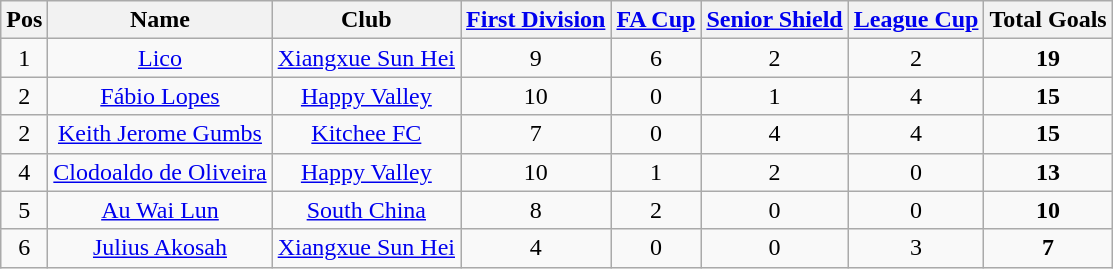<table class="wikitable" style="text-align:center;">
<tr>
<th>Pos</th>
<th>Name</th>
<th>Club</th>
<th><a href='#'>First Division</a></th>
<th><a href='#'>FA Cup</a></th>
<th><a href='#'>Senior Shield</a></th>
<th><a href='#'>League Cup</a></th>
<th>Total Goals</th>
</tr>
<tr>
<td>1</td>
<td><a href='#'>Lico</a></td>
<td><a href='#'>Xiangxue Sun Hei</a></td>
<td>9</td>
<td>6</td>
<td>2</td>
<td>2</td>
<td><strong>19</strong></td>
</tr>
<tr>
<td>2</td>
<td><a href='#'>Fábio Lopes</a></td>
<td><a href='#'>Happy Valley</a></td>
<td>10</td>
<td>0</td>
<td>1</td>
<td>4</td>
<td><strong>15</strong></td>
</tr>
<tr>
<td>2</td>
<td><a href='#'>Keith Jerome Gumbs</a></td>
<td><a href='#'>Kitchee FC</a></td>
<td>7</td>
<td>0</td>
<td>4</td>
<td>4</td>
<td><strong>15</strong></td>
</tr>
<tr>
<td>4</td>
<td><a href='#'>Clodoaldo de Oliveira</a></td>
<td><a href='#'>Happy Valley</a></td>
<td>10</td>
<td>1</td>
<td>2</td>
<td>0</td>
<td><strong>13</strong></td>
</tr>
<tr>
<td>5</td>
<td><a href='#'>Au Wai Lun</a></td>
<td><a href='#'>South China</a></td>
<td>8</td>
<td>2</td>
<td>0</td>
<td>0</td>
<td><strong>10</strong></td>
</tr>
<tr>
<td>6</td>
<td><a href='#'>Julius Akosah</a></td>
<td><a href='#'>Xiangxue Sun Hei</a></td>
<td>4</td>
<td>0</td>
<td>0</td>
<td>3</td>
<td><strong>7</strong></td>
</tr>
</table>
